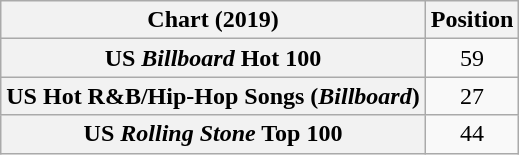<table class="wikitable sortable plainrowheaders" style="text-align:center">
<tr>
<th scope="col">Chart (2019)</th>
<th scope="col">Position</th>
</tr>
<tr>
<th scope="row">US <em>Billboard</em> Hot 100</th>
<td>59</td>
</tr>
<tr>
<th scope="row">US Hot R&B/Hip-Hop Songs (<em>Billboard</em>)</th>
<td>27</td>
</tr>
<tr>
<th scope="row">US <em>Rolling Stone</em> Top 100</th>
<td>44</td>
</tr>
</table>
